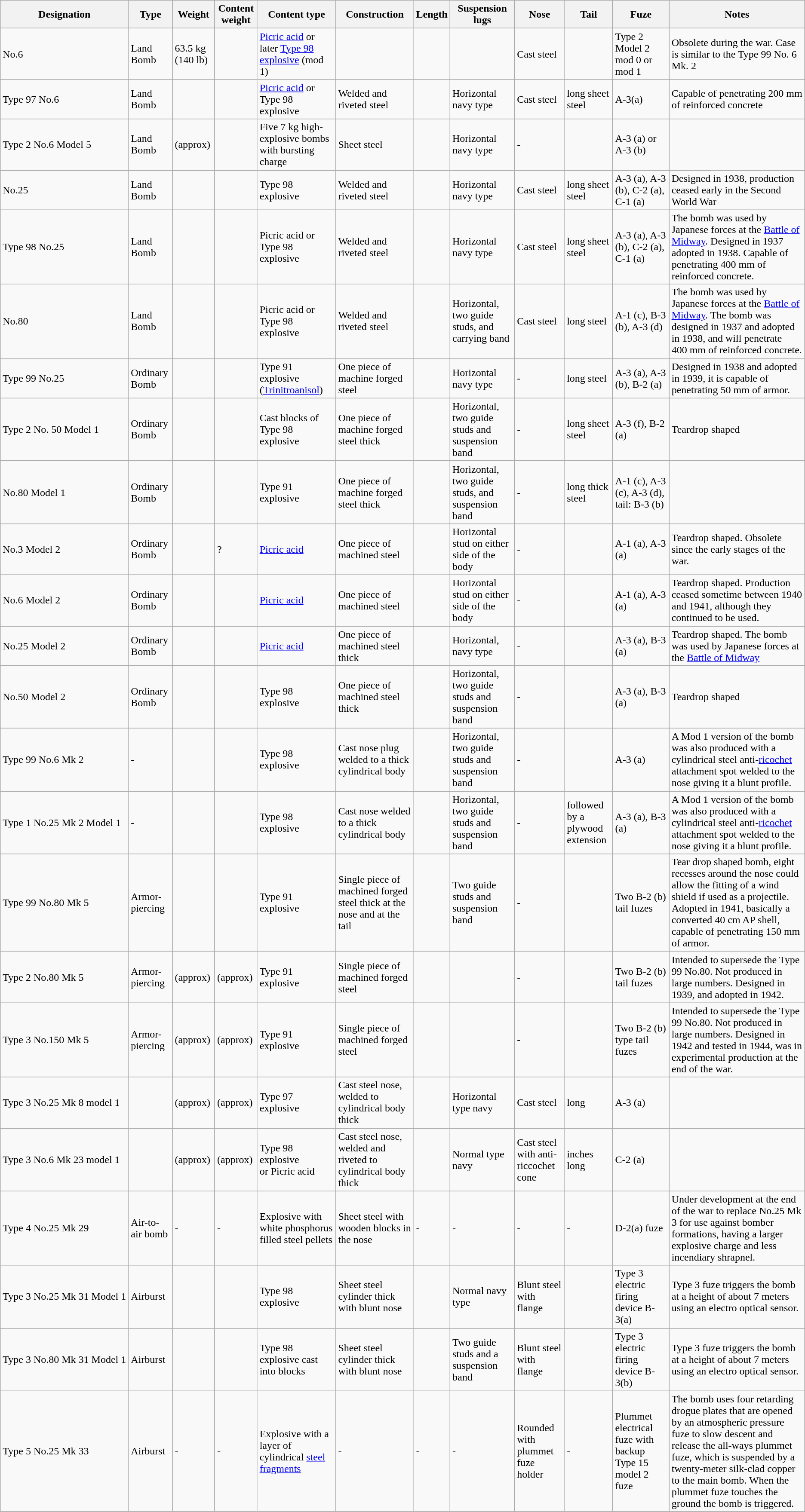<table class="wikitable">
<tr>
<th>Designation</th>
<th>Type</th>
<th>Weight</th>
<th>Content weight</th>
<th>Content type </th>
<th>Construction</th>
<th>Length</th>
<th>Suspension lugs</th>
<th>Nose</th>
<th>Tail</th>
<th>Fuze</th>
<th>Notes</th>
</tr>
<tr>
<td>No.6</td>
<td>Land Bomb</td>
<td>63.5 kg (140 lb)</td>
<td></td>
<td><a href='#'>Picric acid</a> or later <a href='#'>Type 98 explosive</a> (mod 1)</td>
<td></td>
<td></td>
<td></td>
<td>Cast steel</td>
<td></td>
<td>Type 2 Model 2 mod 0 or mod 1</td>
<td>Obsolete during the war. Case is similar to the Type 99 No. 6 Mk. 2</td>
</tr>
<tr>
<td>Type 97 No.6</td>
<td>Land Bomb</td>
<td></td>
<td></td>
<td><a href='#'>Picric acid</a> or Type 98 explosive</td>
<td>Welded and riveted  steel</td>
<td></td>
<td>Horizontal navy type</td>
<td>Cast steel</td>
<td> long sheet steel</td>
<td>A-3(a)</td>
<td>Capable of penetrating 200 mm of reinforced concrete </td>
</tr>
<tr>
<td>Type 2 No.6 Model 5</td>
<td>Land Bomb</td>
<td> (approx)</td>
<td></td>
<td>Five 7 kg high-explosive bombs with bursting charge</td>
<td>Sheet  steel</td>
<td></td>
<td>Horizontal navy type</td>
<td>-</td>
<td></td>
<td>A-3 (a) or A-3 (b)</td>
<td></td>
</tr>
<tr>
<td>No.25</td>
<td>Land Bomb</td>
<td></td>
<td></td>
<td>Type 98 explosive</td>
<td>Welded and riveted  steel</td>
<td></td>
<td>Horizontal navy type</td>
<td>Cast steel</td>
<td> long sheet steel</td>
<td>A-3 (a), A-3 (b), C-2 (a), C-1 (a)</td>
<td>Designed in 1938, production ceased early in the Second World War </td>
</tr>
<tr>
<td>Type 98 No.25</td>
<td>Land Bomb</td>
<td></td>
<td></td>
<td>Picric acid or Type 98 explosive</td>
<td>Welded and riveted  steel</td>
<td></td>
<td>Horizontal navy type</td>
<td>Cast steel</td>
<td> long sheet steel</td>
<td>A-3 (a), A-3 (b), C-2 (a), C-1 (a)</td>
<td>The bomb was used by Japanese forces at the <a href='#'>Battle of Midway</a>. Designed in 1937 adopted in 1938. Capable of penetrating 400 mm of reinforced concrete.</td>
</tr>
<tr>
<td>No.80</td>
<td>Land Bomb</td>
<td></td>
<td></td>
<td>Picric acid or Type 98 explosive</td>
<td>Welded and riveted  steel</td>
<td></td>
<td>Horizontal, two guide studs, and carrying band</td>
<td>Cast steel</td>
<td> long  steel</td>
<td>A-1 (c), B-3 (b), A-3 (d)</td>
<td>The bomb was used by Japanese forces at the <a href='#'>Battle of Midway</a>. The bomb was designed in 1937 and adopted in 1938, and will penetrate 400 mm of reinforced concrete.</td>
</tr>
<tr>
<td>Type 99 No.25</td>
<td>Ordinary Bomb</td>
<td></td>
<td></td>
<td>Type 91 explosive (<a href='#'>Trinitroanisol</a>)</td>
<td>One piece of machine forged  steel</td>
<td></td>
<td>Horizontal navy type</td>
<td>-</td>
<td> long  steel</td>
<td>A-3 (a), A-3 (b), B-2 (a)</td>
<td>Designed in 1938 and adopted in 1939, it is capable of penetrating 50 mm of armor.</td>
</tr>
<tr>
<td>Type 2 No. 50  Model 1</td>
<td>Ordinary Bomb</td>
<td></td>
<td></td>
<td>Cast blocks of Type 98 explosive</td>
<td>One piece of machine forged steel  thick</td>
<td></td>
<td>Horizontal, two guide studs and suspension band</td>
<td>-</td>
<td> long sheet steel</td>
<td>A-3 (f), B-2 (a)</td>
<td>Teardrop shaped</td>
</tr>
<tr>
<td>No.80 Model 1</td>
<td>Ordinary Bomb</td>
<td></td>
<td></td>
<td>Type 91 explosive</td>
<td>One piece of machine forged steel  thick</td>
<td></td>
<td>Horizontal, two guide studs, and suspension band</td>
<td>-</td>
<td> long  thick steel</td>
<td>A-1 (c), A-3 (c), A-3 (d), tail: B-3 (b)</td>
<td></td>
</tr>
<tr>
<td>No.3 Model 2</td>
<td>Ordinary Bomb</td>
<td></td>
<td>?</td>
<td><a href='#'>Picric acid</a></td>
<td>One piece of machined steel</td>
<td></td>
<td>Horizontal stud on either side of the body</td>
<td>-</td>
<td></td>
<td>A-1 (a), A-3 (a)</td>
<td>Teardrop shaped. Obsolete since the early stages of the war.</td>
</tr>
<tr>
<td>No.6 Model 2</td>
<td>Ordinary Bomb</td>
<td></td>
<td></td>
<td><a href='#'>Picric acid</a></td>
<td>One piece of machined steel</td>
<td></td>
<td>Horizontal stud on either side of the body</td>
<td>-</td>
<td></td>
<td>A-1 (a), A-3 (a)</td>
<td>Teardrop shaped. Production ceased sometime between 1940 and 1941, although they continued to be used.</td>
</tr>
<tr>
<td>No.25 Model 2</td>
<td>Ordinary Bomb</td>
<td></td>
<td></td>
<td><a href='#'>Picric acid</a></td>
<td>One piece of machined steel  thick</td>
<td></td>
<td>Horizontal, navy type</td>
<td>-</td>
<td></td>
<td>A-3 (a), B-3 (a)</td>
<td>Teardrop shaped. The bomb was used by Japanese forces at the <a href='#'>Battle of Midway</a></td>
</tr>
<tr>
<td>No.50 Model 2</td>
<td>Ordinary Bomb</td>
<td></td>
<td></td>
<td>Type 98 explosive</td>
<td>One piece of machined steel  thick</td>
<td></td>
<td>Horizontal, two guide studs and suspension band</td>
<td>-</td>
<td></td>
<td>A-3 (a), B-3 (a)</td>
<td>Teardrop shaped</td>
</tr>
<tr>
<td>Type 99 No.6 Mk 2</td>
<td>-</td>
<td></td>
<td></td>
<td>Type 98 explosive</td>
<td>Cast nose plug welded to a  thick cylindrical body</td>
<td></td>
<td>Horizontal, two guide studs and suspension band</td>
<td>-</td>
<td></td>
<td>A-3 (a)</td>
<td>A Mod 1 version of the bomb was also produced with a cylindrical steel anti-<a href='#'>ricochet</a> attachment spot welded to the nose giving it a blunt profile.</td>
</tr>
<tr>
<td>Type 1 No.25 Mk 2 Model 1</td>
<td>-</td>
<td></td>
<td></td>
<td>Type 98 explosive</td>
<td>Cast nose welded to a  thick cylindrical body</td>
<td></td>
<td>Horizontal, two guide studs and suspension band</td>
<td>-</td>
<td> followed <br> by a  plywood extension</td>
<td>A-3 (a), B-3 (a)</td>
<td>A Mod 1 version of the bomb was also produced with a cylindrical steel anti-<a href='#'>ricochet</a> attachment spot welded to the nose giving it a blunt profile.</td>
</tr>
<tr>
<td>Type 99 No.80 Mk 5</td>
<td>Armor-piercing</td>
<td>  </td>
<td></td>
<td>Type 91 explosive</td>
<td>Single piece of machined forged steel  thick at the nose and  at the tail</td>
<td></td>
<td>Two guide studs and suspension band</td>
<td>-</td>
<td></td>
<td>Two B-2 (b) tail fuzes</td>
<td>Tear drop shaped bomb, eight recesses around the nose could allow the fitting of a wind shield if used as a projectile. Adopted in 1941, basically a converted 40 cm AP shell, capable of penetrating 150 mm of armor.</td>
</tr>
<tr>
<td>Type 2 No.80 Mk 5</td>
<td>Armor-piercing</td>
<td>  (approx)</td>
<td>  (approx)</td>
<td>Type 91 explosive</td>
<td>Single piece of machined forged steel</td>
<td></td>
<td></td>
<td>-</td>
<td></td>
<td>Two B-2 (b) tail fuzes</td>
<td>Intended to supersede the Type 99 No.80. Not produced in large numbers. Designed in 1939, and adopted in 1942.</td>
</tr>
<tr>
<td>Type 3 No.150 Mk 5</td>
<td>Armor-piercing</td>
<td>  (approx)</td>
<td>  (approx)</td>
<td>Type 91 explosive</td>
<td>Single piece of machined forged steel</td>
<td></td>
<td></td>
<td>-</td>
<td></td>
<td>Two B-2 (b) type tail fuzes</td>
<td>Intended to supersede the Type 99 No.80. Not produced in large numbers. Designed in 1942 and tested in 1944, was in experimental production at the end of the war.</td>
</tr>
<tr>
<td>Type 3 No.25 Mk 8 model 1</td>
<td></td>
<td>  (approx)</td>
<td>  (approx)</td>
<td>Type 97 explosive</td>
<td>Cast steel nose, welded to cylindrical body  thick</td>
<td></td>
<td>Horizontal type navy</td>
<td>Cast steel</td>
<td> long</td>
<td>A-3 (a)</td>
<td></td>
</tr>
<tr>
<td>Type 3 No.6 Mk 23  model 1</td>
<td></td>
<td>  (approx)</td>
<td> (approx)</td>
<td>Type 98 explosive <br> or Picric acid</td>
<td>Cast steel nose, welded and riveted to cylindrical body  thick</td>
<td></td>
<td>Normal type navy</td>
<td>Cast steel with anti-riccochet cone</td>
<td> inches long</td>
<td>C-2 (a)</td>
<td></td>
</tr>
<tr>
<td>Type 4 No.25 Mk 29</td>
<td>Air-to-air bomb</td>
<td>-</td>
<td>-</td>
<td>Explosive with white phosphorus filled steel pellets</td>
<td>Sheet steel with wooden blocks in the nose</td>
<td>-</td>
<td>-</td>
<td>-</td>
<td>-</td>
<td>D-2(a) fuze</td>
<td>Under development at the end of the war to replace No.25 Mk 3 for use against bomber formations, having a larger explosive charge and less incendiary shrapnel.</td>
</tr>
<tr>
<td>Type 3 No.25 Mk 31  Model 1</td>
<td>Airburst</td>
<td></td>
<td></td>
<td>Type 98 explosive</td>
<td>Sheet steel cylinder  thick with blunt nose</td>
<td></td>
<td>Normal navy type</td>
<td>Blunt steel with flange</td>
<td></td>
<td>Type 3 electric firing device B-3(a)</td>
<td>Type 3 fuze triggers the bomb at a height of about 7 meters using an electro optical sensor.</td>
</tr>
<tr>
<td>Type 3 No.80 Mk 31 Model 1</td>
<td>Airburst</td>
<td></td>
<td></td>
<td>Type 98 explosive cast into blocks</td>
<td>Sheet steel cylinder  thick with blunt nose</td>
<td></td>
<td>Two guide studs and a suspension band</td>
<td>Blunt steel with flange</td>
<td></td>
<td>Type 3 electric firing device B-3(b)</td>
<td>Type 3 fuze triggers the bomb at a height of about 7 meters using an electro optical sensor.</td>
</tr>
<tr>
<td>Type 5 No.25 Mk 33</td>
<td>Airburst</td>
<td>-</td>
<td>-</td>
<td>Explosive with a layer of cylindrical <a href='#'>steel fragments</a></td>
<td>-</td>
<td>-</td>
<td>-</td>
<td>Rounded with plummet fuze holder</td>
<td>-</td>
<td>Plummet electrical fuze with backup Type 15 model 2 fuze</td>
<td>The bomb uses four retarding drogue plates that are opened by an atmospheric pressure fuze to slow descent and release the all-ways plummet fuze, which is suspended by a twenty-meter silk-clad copper to the main bomb. When the plummet fuze touches the ground the bomb is triggered.</td>
</tr>
</table>
